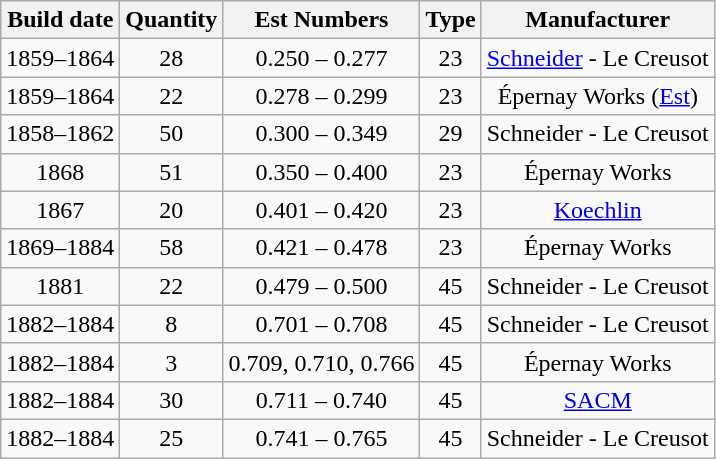<table class="wikitable" style=text-align:center>
<tr>
<th>Build date</th>
<th>Quantity</th>
<th>Est Numbers</th>
<th>Type</th>
<th>Manufacturer</th>
</tr>
<tr>
<td>1859–1864</td>
<td>28</td>
<td>0.250 – 0.277</td>
<td>23</td>
<td><a href='#'>Schneider</a> - Le Creusot</td>
</tr>
<tr>
<td>1859–1864</td>
<td>22</td>
<td>0.278 – 0.299</td>
<td>23</td>
<td>Épernay Works (<a href='#'>Est</a>)</td>
</tr>
<tr>
<td>1858–1862</td>
<td>50</td>
<td>0.300 – 0.349</td>
<td>29</td>
<td>Schneider - Le Creusot</td>
</tr>
<tr>
<td>1868</td>
<td>51</td>
<td>0.350 – 0.400</td>
<td>23</td>
<td>Épernay Works</td>
</tr>
<tr>
<td>1867</td>
<td>20</td>
<td>0.401 – 0.420</td>
<td>23</td>
<td><a href='#'>Koechlin</a></td>
</tr>
<tr>
<td>1869–1884</td>
<td>58</td>
<td>0.421 – 0.478</td>
<td>23</td>
<td>Épernay Works</td>
</tr>
<tr>
<td>1881</td>
<td>22</td>
<td>0.479 – 0.500</td>
<td>45</td>
<td>Schneider - Le Creusot</td>
</tr>
<tr>
<td>1882–1884</td>
<td>8</td>
<td>0.701 – 0.708</td>
<td>45</td>
<td>Schneider - Le Creusot</td>
</tr>
<tr>
<td>1882–1884</td>
<td>3</td>
<td>0.709, 0.710, 0.766</td>
<td>45</td>
<td>Épernay Works</td>
</tr>
<tr>
<td>1882–1884</td>
<td>30</td>
<td>0.711 – 0.740</td>
<td>45</td>
<td><a href='#'>SACM</a></td>
</tr>
<tr>
<td>1882–1884</td>
<td>25</td>
<td>0.741 – 0.765</td>
<td>45</td>
<td>Schneider - Le Creusot</td>
</tr>
</table>
